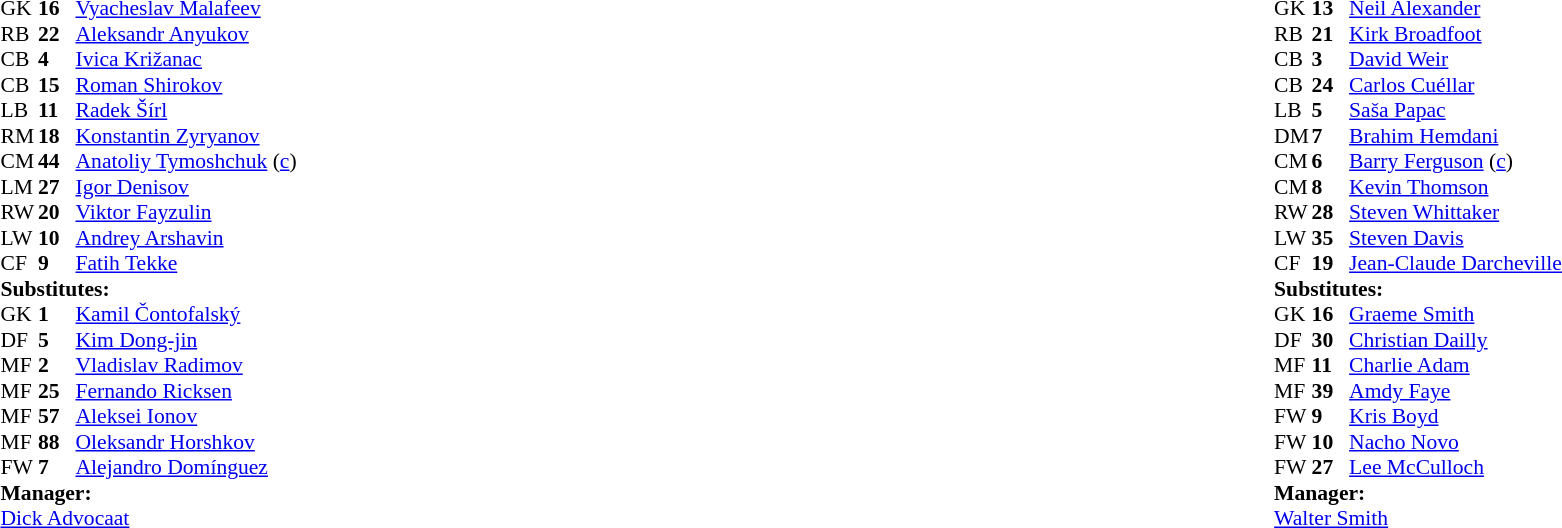<table width="100%">
<tr>
<td valign="top" width="40%"><br><table style="font-size:90%" cellspacing="0" cellpadding="0">
<tr>
<th width=25></th>
<th width=25></th>
</tr>
<tr>
<td>GK</td>
<td><strong>16</strong></td>
<td> <a href='#'>Vyacheslav Malafeev</a></td>
<td></td>
</tr>
<tr>
<td>RB</td>
<td><strong>22</strong></td>
<td> <a href='#'>Aleksandr Anyukov</a></td>
</tr>
<tr>
<td>CB</td>
<td><strong>4</strong></td>
<td> <a href='#'>Ivica Križanac</a></td>
</tr>
<tr>
<td>CB</td>
<td><strong>15</strong></td>
<td> <a href='#'>Roman Shirokov</a></td>
</tr>
<tr>
<td>LB</td>
<td><strong>11</strong></td>
<td> <a href='#'>Radek Šírl</a></td>
</tr>
<tr>
<td>RM</td>
<td><strong>18</strong></td>
<td> <a href='#'>Konstantin Zyryanov</a></td>
</tr>
<tr>
<td>CM</td>
<td><strong>44</strong></td>
<td> <a href='#'>Anatoliy Tymoshchuk</a> (<a href='#'>c</a>)</td>
</tr>
<tr>
<td>LM</td>
<td><strong>27</strong></td>
<td> <a href='#'>Igor Denisov</a></td>
<td></td>
</tr>
<tr>
<td>RW</td>
<td><strong>20</strong></td>
<td> <a href='#'>Viktor Fayzulin</a></td>
<td></td>
<td></td>
</tr>
<tr>
<td>LW</td>
<td><strong>10</strong></td>
<td> <a href='#'>Andrey Arshavin</a></td>
</tr>
<tr>
<td>CF</td>
<td><strong>9</strong></td>
<td> <a href='#'>Fatih Tekke</a></td>
</tr>
<tr>
<td colspan=3><strong>Substitutes:</strong></td>
</tr>
<tr>
<td>GK</td>
<td><strong>1</strong></td>
<td> <a href='#'>Kamil Čontofalský</a></td>
</tr>
<tr>
<td>DF</td>
<td><strong>5</strong></td>
<td> <a href='#'>Kim Dong-jin</a></td>
<td></td>
<td></td>
</tr>
<tr>
<td>MF</td>
<td><strong>2</strong></td>
<td> <a href='#'>Vladislav Radimov</a></td>
</tr>
<tr>
<td>MF</td>
<td><strong>25</strong></td>
<td> <a href='#'>Fernando Ricksen</a></td>
</tr>
<tr>
<td>MF</td>
<td><strong>57</strong></td>
<td> <a href='#'>Aleksei Ionov</a></td>
</tr>
<tr>
<td>MF</td>
<td><strong>88</strong></td>
<td> <a href='#'>Oleksandr Horshkov</a></td>
</tr>
<tr>
<td>FW</td>
<td><strong>7</strong></td>
<td> <a href='#'>Alejandro Domínguez</a></td>
</tr>
<tr>
<td colspan=3><strong>Manager:</strong></td>
</tr>
<tr>
<td colspan=4> <a href='#'>Dick Advocaat</a></td>
</tr>
</table>
</td>
<td valign="top"></td>
<td valign="top" width="50%"><br><table style="font-size: 90%; margin: auto;" cellspacing="0" cellpadding="0">
<tr>
<th width=25></th>
<th width=25></th>
</tr>
<tr>
<td>GK</td>
<td><strong>13</strong></td>
<td> <a href='#'>Neil Alexander</a></td>
</tr>
<tr>
<td>RB</td>
<td><strong>21</strong></td>
<td> <a href='#'>Kirk Broadfoot</a></td>
<td></td>
</tr>
<tr>
<td>CB</td>
<td><strong>3</strong></td>
<td> <a href='#'>David Weir</a></td>
</tr>
<tr>
<td>CB</td>
<td><strong>24</strong></td>
<td> <a href='#'>Carlos Cuéllar</a></td>
</tr>
<tr>
<td>LB</td>
<td><strong>5</strong></td>
<td> <a href='#'>Saša Papac</a></td>
<td></td>
<td></td>
</tr>
<tr>
<td>DM</td>
<td><strong>7</strong></td>
<td> <a href='#'>Brahim Hemdani</a></td>
<td></td>
<td></td>
</tr>
<tr>
<td>CM</td>
<td><strong>6</strong></td>
<td> <a href='#'>Barry Ferguson</a> (<a href='#'>c</a>)</td>
</tr>
<tr>
<td>CM</td>
<td><strong>8</strong></td>
<td> <a href='#'>Kevin Thomson</a></td>
</tr>
<tr>
<td>RW</td>
<td><strong>28</strong></td>
<td> <a href='#'>Steven Whittaker</a></td>
<td></td>
<td></td>
</tr>
<tr>
<td>LW</td>
<td><strong>35</strong></td>
<td> <a href='#'>Steven Davis</a></td>
</tr>
<tr>
<td>CF</td>
<td><strong>19</strong></td>
<td> <a href='#'>Jean-Claude Darcheville</a></td>
</tr>
<tr>
<td colspan=3><strong>Substitutes:</strong></td>
</tr>
<tr>
<td>GK</td>
<td><strong>16</strong></td>
<td> <a href='#'>Graeme Smith</a></td>
</tr>
<tr>
<td>DF</td>
<td><strong>30</strong></td>
<td> <a href='#'>Christian Dailly</a></td>
</tr>
<tr>
<td>MF</td>
<td><strong>11</strong></td>
<td> <a href='#'>Charlie Adam</a></td>
</tr>
<tr>
<td>MF</td>
<td><strong>39</strong></td>
<td> <a href='#'>Amdy Faye</a></td>
</tr>
<tr>
<td>FW</td>
<td><strong>9</strong></td>
<td> <a href='#'>Kris Boyd</a></td>
<td></td>
<td></td>
</tr>
<tr>
<td>FW</td>
<td><strong>10</strong></td>
<td> <a href='#'>Nacho Novo</a></td>
<td></td>
<td></td>
</tr>
<tr>
<td>FW</td>
<td><strong>27</strong></td>
<td> <a href='#'>Lee McCulloch</a></td>
<td></td>
<td></td>
</tr>
<tr>
<td colspan=3><strong>Manager:</strong></td>
</tr>
<tr>
<td colspan=4> <a href='#'>Walter Smith</a></td>
</tr>
</table>
</td>
</tr>
</table>
